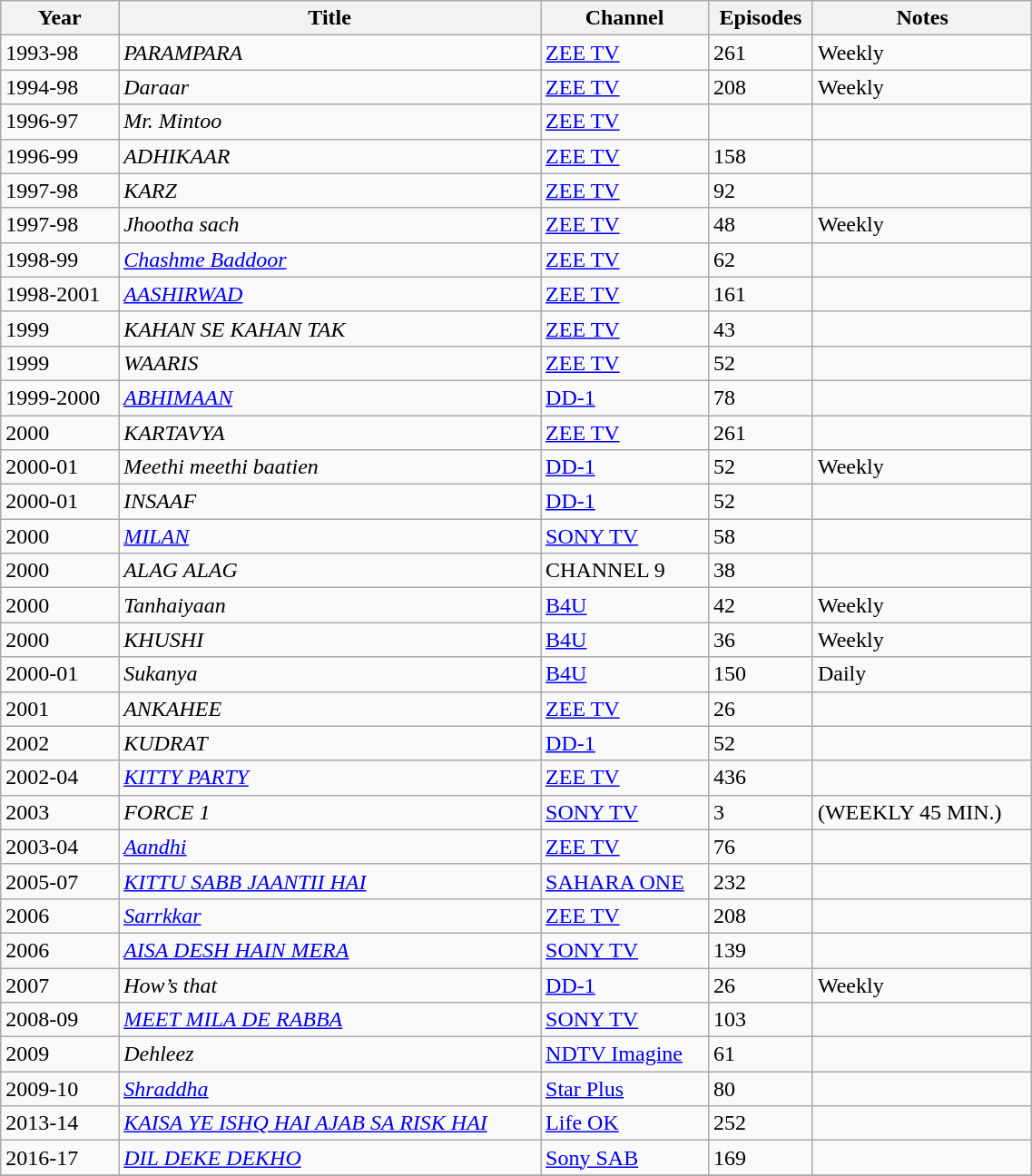<table class="wikitable plainrowheaders sortable" width=60%>
<tr>
<th scope="col">Year</th>
<th scope="col">Title</th>
<th scope="col">Channel</th>
<th scope="col">Episodes</th>
<th scope="col">Notes</th>
</tr>
<tr>
<td>1993-98</td>
<td><em>PARAMPARA</em></td>
<td><a href='#'>ZEE TV</a></td>
<td>261</td>
<td>Weekly</td>
</tr>
<tr>
<td>1994-98</td>
<td><em>Daraar</em></td>
<td><a href='#'>ZEE TV</a></td>
<td>208</td>
<td>Weekly</td>
</tr>
<tr>
<td>1996-97</td>
<td><em>Mr. Mintoo</em></td>
<td><a href='#'>ZEE TV</a></td>
<td></td>
<td></td>
</tr>
<tr>
<td>1996-99</td>
<td><em>ADHIKAAR</em></td>
<td><a href='#'>ZEE TV</a></td>
<td>158</td>
<td></td>
</tr>
<tr>
<td>1997-98</td>
<td><em>KARZ</em></td>
<td><a href='#'>ZEE TV</a></td>
<td>92</td>
<td></td>
</tr>
<tr>
<td>1997-98</td>
<td><em>Jhootha sach</em></td>
<td><a href='#'>ZEE TV</a></td>
<td>48</td>
<td>Weekly</td>
</tr>
<tr>
<td>1998-99</td>
<td><em><a href='#'>Chashme Baddoor</a></em></td>
<td><a href='#'>ZEE TV</a></td>
<td>62</td>
<td></td>
</tr>
<tr>
<td>1998-2001</td>
<td><em><a href='#'>AASHIRWAD</a></em></td>
<td><a href='#'>ZEE TV</a></td>
<td>161</td>
<td></td>
</tr>
<tr>
<td>1999</td>
<td><em>KAHAN SE KAHAN TAK</em></td>
<td><a href='#'>ZEE TV</a></td>
<td>43</td>
<td></td>
</tr>
<tr>
<td>1999</td>
<td><em>WAARIS</em></td>
<td><a href='#'>ZEE TV</a></td>
<td>52</td>
<td></td>
</tr>
<tr>
<td>1999-2000</td>
<td><em><a href='#'>ABHIMAAN</a></em></td>
<td><a href='#'>DD-1</a></td>
<td>78</td>
<td></td>
</tr>
<tr>
<td>2000</td>
<td><em>KARTAVYA</em></td>
<td><a href='#'>ZEE TV</a></td>
<td>261</td>
<td></td>
</tr>
<tr>
<td>2000-01</td>
<td><em>Meethi meethi baatien</em></td>
<td><a href='#'>DD-1</a></td>
<td>52</td>
<td>Weekly</td>
</tr>
<tr>
<td>2000-01</td>
<td><em>INSAAF</em></td>
<td><a href='#'>DD-1</a></td>
<td>52</td>
<td></td>
</tr>
<tr>
<td>2000</td>
<td><em><a href='#'>MILAN</a></em></td>
<td><a href='#'>SONY TV</a></td>
<td>58</td>
<td></td>
</tr>
<tr>
<td>2000</td>
<td><em>ALAG ALAG</em></td>
<td>CHANNEL 9</td>
<td>38</td>
<td></td>
</tr>
<tr>
<td>2000</td>
<td><em>Tanhaiyaan</em></td>
<td><a href='#'>B4U</a></td>
<td>42</td>
<td>Weekly</td>
</tr>
<tr>
<td>2000</td>
<td><em>KHUSHI</em></td>
<td><a href='#'>B4U</a></td>
<td>36</td>
<td>Weekly</td>
</tr>
<tr>
<td>2000-01</td>
<td><em>Sukanya</em></td>
<td><a href='#'>B4U</a></td>
<td>150</td>
<td>Daily</td>
</tr>
<tr>
<td>2001</td>
<td><em>ANKAHEE</em></td>
<td><a href='#'>ZEE TV</a></td>
<td>26</td>
<td></td>
</tr>
<tr>
<td>2002</td>
<td><em>KUDRAT</em></td>
<td><a href='#'>DD-1</a></td>
<td>52</td>
<td></td>
</tr>
<tr>
<td>2002-04</td>
<td><em><a href='#'>KITTY PARTY</a></em></td>
<td><a href='#'>ZEE TV</a></td>
<td>436</td>
<td></td>
</tr>
<tr>
<td>2003</td>
<td><em>FORCE 1</em></td>
<td><a href='#'>SONY TV</a></td>
<td>3</td>
<td>(WEEKLY 45 MIN.)</td>
</tr>
<tr>
<td>2003-04</td>
<td><em><a href='#'>Aandhi</a></em></td>
<td><a href='#'>ZEE TV</a></td>
<td>76</td>
<td></td>
</tr>
<tr>
<td>2005-07</td>
<td><em><a href='#'>KITTU SABB JAANTII HAI</a></em></td>
<td><a href='#'>SAHARA ONE</a></td>
<td>232</td>
<td></td>
</tr>
<tr>
<td>2006</td>
<td><em><a href='#'>Sarrkkar</a></em></td>
<td><a href='#'>ZEE TV</a></td>
<td>208</td>
<td></td>
</tr>
<tr>
<td>2006</td>
<td><em><a href='#'>AISA DESH HAIN MERA</a></em></td>
<td><a href='#'>SONY TV</a></td>
<td>139</td>
<td></td>
</tr>
<tr>
<td>2007</td>
<td><em>How’s that</em></td>
<td><a href='#'>DD-1</a></td>
<td>26</td>
<td>Weekly</td>
</tr>
<tr>
<td>2008-09</td>
<td><em><a href='#'>MEET MILA DE RABBA</a></em></td>
<td><a href='#'>SONY TV</a></td>
<td>103</td>
<td></td>
</tr>
<tr>
<td>2009</td>
<td><em>Dehleez</em></td>
<td><a href='#'>NDTV Imagine</a></td>
<td>61</td>
<td></td>
</tr>
<tr>
<td>2009-10</td>
<td><em><a href='#'>Shraddha</a></em></td>
<td><a href='#'>Star Plus</a></td>
<td>80</td>
<td></td>
</tr>
<tr>
<td>2013-14</td>
<td><em><a href='#'>KAISA YE ISHQ HAI AJAB SA RISK HAI</a></em> </td>
<td><a href='#'>Life OK</a></td>
<td>252</td>
<td></td>
</tr>
<tr>
<td>2016-17</td>
<td><em><a href='#'>DIL DEKE DEKHO</a></em> </td>
<td><a href='#'>Sony SAB</a></td>
<td>169</td>
<td></td>
</tr>
<tr>
</tr>
</table>
